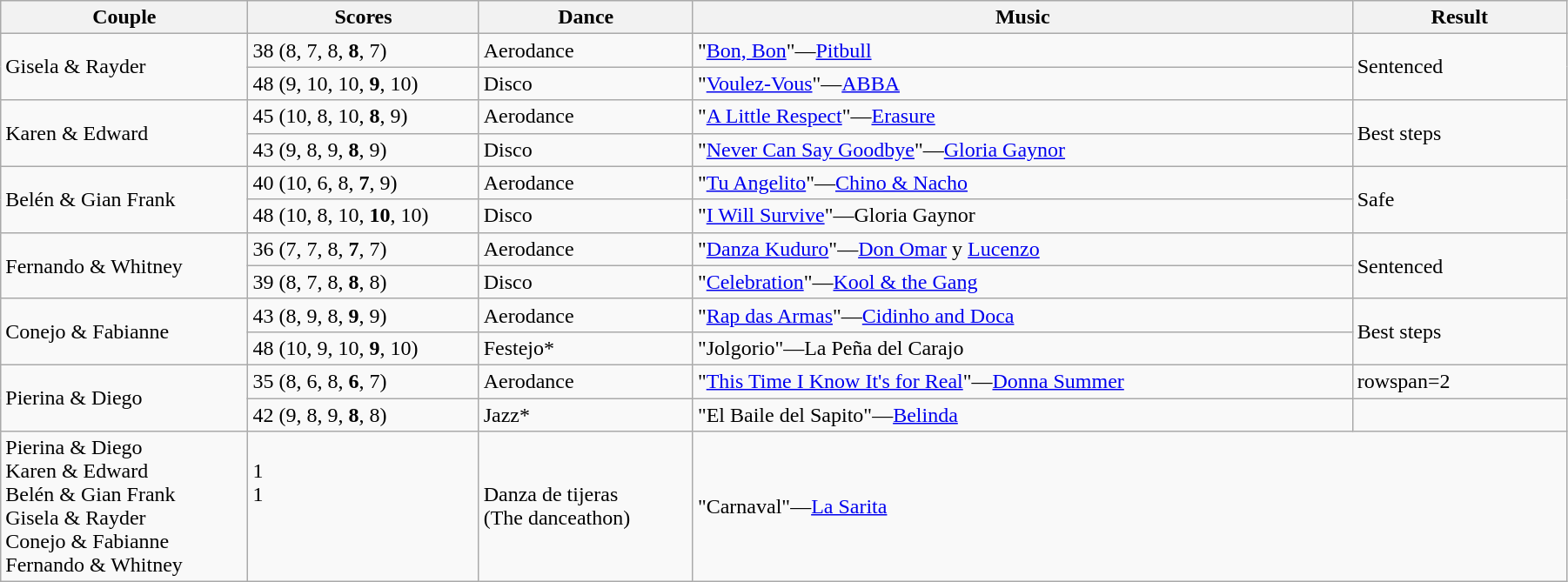<table class="wikitable sortable" style="width:95%; white-space:nowrap;">
<tr>
<th style="width:15%;">Couple</th>
<th style="width:14%;">Scores</th>
<th style="width:13%;">Dance</th>
<th style="width:40%;">Music</th>
<th style="width:13%;">Result</th>
</tr>
<tr>
<td rowspan=2>Gisela & Rayder</td>
<td>38 (8, 7, 8, <strong>8</strong>, 7)</td>
<td>Aerodance</td>
<td>"<a href='#'>Bon, Bon</a>"—<a href='#'>Pitbull</a></td>
<td rowspan=2>Sentenced</td>
</tr>
<tr>
<td>48 (9, 10, 10, <strong>9</strong>, 10)</td>
<td>Disco</td>
<td>"<a href='#'>Voulez-Vous</a>"—<a href='#'>ABBA</a></td>
</tr>
<tr>
<td rowspan=2>Karen & Edward</td>
<td>45 (10, 8, 10, <strong>8</strong>, 9)</td>
<td>Aerodance</td>
<td>"<a href='#'>A Little Respect</a>"—<a href='#'>Erasure</a></td>
<td rowspan=2>Best steps</td>
</tr>
<tr>
<td>43 (9, 8, 9, <strong>8</strong>, 9)</td>
<td>Disco</td>
<td>"<a href='#'>Never Can Say Goodbye</a>"—<a href='#'>Gloria Gaynor</a></td>
</tr>
<tr>
<td rowspan=2>Belén & Gian Frank</td>
<td>40 (10, 6, 8, <strong>7</strong>, 9)</td>
<td>Aerodance</td>
<td>"<a href='#'>Tu Angelito</a>"—<a href='#'>Chino & Nacho</a></td>
<td rowspan=2>Safe</td>
</tr>
<tr>
<td>48 (10, 8, 10, <strong>10</strong>, 10)</td>
<td>Disco</td>
<td>"<a href='#'>I Will Survive</a>"—Gloria Gaynor</td>
</tr>
<tr>
<td rowspan=2>Fernando & Whitney</td>
<td>36 (7, 7, 8, <strong>7</strong>, 7)</td>
<td>Aerodance</td>
<td>"<a href='#'>Danza Kuduro</a>"—<a href='#'>Don Omar</a> y <a href='#'>Lucenzo</a></td>
<td rowspan=2>Sentenced</td>
</tr>
<tr>
<td>39 (8, 7, 8, <strong>8</strong>, 8)</td>
<td>Disco</td>
<td>"<a href='#'>Celebration</a>"—<a href='#'>Kool & the Gang</a></td>
</tr>
<tr>
<td rowspan=2>Conejo & Fabianne</td>
<td>43 (8, 9, 8, <strong>9</strong>, 9)</td>
<td>Aerodance</td>
<td>"<a href='#'>Rap das Armas</a>"—<a href='#'>Cidinho and Doca</a></td>
<td rowspan=2>Best steps</td>
</tr>
<tr>
<td>48 (10, 9, 10, <strong>9</strong>, 10)</td>
<td>Festejo*</td>
<td>"Jolgorio"—La Peña del Carajo</td>
</tr>
<tr>
<td rowspan=2>Pierina & Diego</td>
<td>35 (8, 6, 8, <strong>6</strong>, 7)</td>
<td>Aerodance</td>
<td>"<a href='#'>This Time I Know It's for Real</a>"—<a href='#'>Donna Summer</a></td>
<td>rowspan=2 </td>
</tr>
<tr>
<td>42 (9, 8, 9, <strong>8</strong>, 8)</td>
<td>Jazz*</td>
<td>"El Baile del Sapito"—<a href='#'>Belinda</a></td>
</tr>
<tr>
<td>Pierina & Diego<br>Karen & Edward<br>Belén & Gian Frank<br>Gisela & Rayder<br>Conejo & Fabianne<br>Fernando & Whitney</td>
<td valign="top"><br>1<br>1</td>
<td>Danza de tijeras<br>(The danceathon)</td>
<td colspan=2>"Carnaval"—<a href='#'>La Sarita</a></td>
</tr>
</table>
